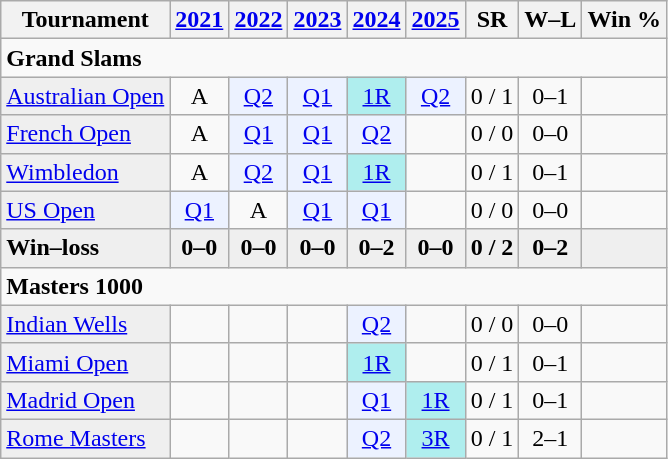<table class=wikitable style=text-align:center>
<tr>
<th>Tournament</th>
<th><a href='#'>2021</a></th>
<th><a href='#'>2022</a></th>
<th><a href='#'>2023</a></th>
<th><a href='#'>2024</a></th>
<th><a href='#'>2025</a></th>
<th>SR</th>
<th>W–L</th>
<th>Win %</th>
</tr>
<tr>
<td colspan=9 style=text-align:left><strong>Grand Slams</strong></td>
</tr>
<tr>
<td style="background:#efefef; text-align:left;"><a href='#'>Australian Open</a></td>
<td>A</td>
<td bgcolor=ecf2ff><a href='#'>Q2</a></td>
<td bgcolor=ecf2ff><a href='#'>Q1</a></td>
<td bgcolor=afeeee><a href='#'>1R</a></td>
<td bgcolor=ecf2ff><a href='#'>Q2</a></td>
<td>0 / 1</td>
<td>0–1</td>
<td></td>
</tr>
<tr>
<td style="background:#efefef; text-align:left;"><a href='#'>French Open</a></td>
<td>A</td>
<td bgcolor=ecf2ff><a href='#'>Q1</a></td>
<td bgcolor=ecf2ff><a href='#'>Q1</a></td>
<td bgcolor=ecf2ff><a href='#'>Q2</a></td>
<td></td>
<td>0 / 0</td>
<td>0–0</td>
<td></td>
</tr>
<tr>
<td style="background:#efefef; text-align:left;"><a href='#'>Wimbledon</a></td>
<td>A</td>
<td bgcolor=ecf2ff><a href='#'>Q2</a></td>
<td bgcolor=ecf2ff><a href='#'>Q1</a></td>
<td bgcolor=afeeee><a href='#'>1R</a></td>
<td></td>
<td>0 / 1</td>
<td>0–1</td>
<td></td>
</tr>
<tr>
<td style="background:#efefef; text-align:left;"><a href='#'>US Open</a></td>
<td bgcolor=ecf2ff><a href='#'>Q1</a></td>
<td>A</td>
<td bgcolor=ecf2ff><a href='#'>Q1</a></td>
<td bgcolor=ecf2ff><a href='#'>Q1</a></td>
<td></td>
<td>0 / 0</td>
<td>0–0</td>
<td></td>
</tr>
<tr style="font-weight:bold; background:#efefef;">
<td style=text-align:left>Win–loss</td>
<td>0–0</td>
<td>0–0</td>
<td>0–0</td>
<td>0–2</td>
<td>0–0</td>
<td>0 / 2</td>
<td>0–2</td>
<td></td>
</tr>
<tr>
<td colspan=9 style=text-align:left><strong>Masters 1000</strong></td>
</tr>
<tr>
<td style="background:#efefef; text-align:left;"><a href='#'>Indian Wells</a></td>
<td></td>
<td></td>
<td></td>
<td bgcolor= ecf2ff><a href='#'>Q2</a></td>
<td></td>
<td>0 / 0</td>
<td>0–0</td>
<td></td>
</tr>
<tr>
<td style="background:#efefef; text-align:left;"><a href='#'>Miami Open</a></td>
<td></td>
<td></td>
<td></td>
<td bgcolor=afeeee><a href='#'>1R</a></td>
<td></td>
<td>0 / 1</td>
<td>0–1</td>
<td></td>
</tr>
<tr>
<td style="background:#efefef; text-align:left;"><a href='#'>Madrid Open</a></td>
<td></td>
<td></td>
<td></td>
<td bgcolor= ecf2ff><a href='#'>Q1</a></td>
<td bgcolor=afeeee><a href='#'>1R</a></td>
<td>0 / 1</td>
<td>0–1</td>
<td></td>
</tr>
<tr>
<td style="background:#efefef; text-align:left;"><a href='#'>Rome Masters</a></td>
<td></td>
<td></td>
<td></td>
<td bgcolor= ecf2ff><a href='#'>Q2</a></td>
<td bgcolor=afeeee><a href='#'>3R</a></td>
<td>0 / 1</td>
<td>2–1</td>
<td></td>
</tr>
</table>
